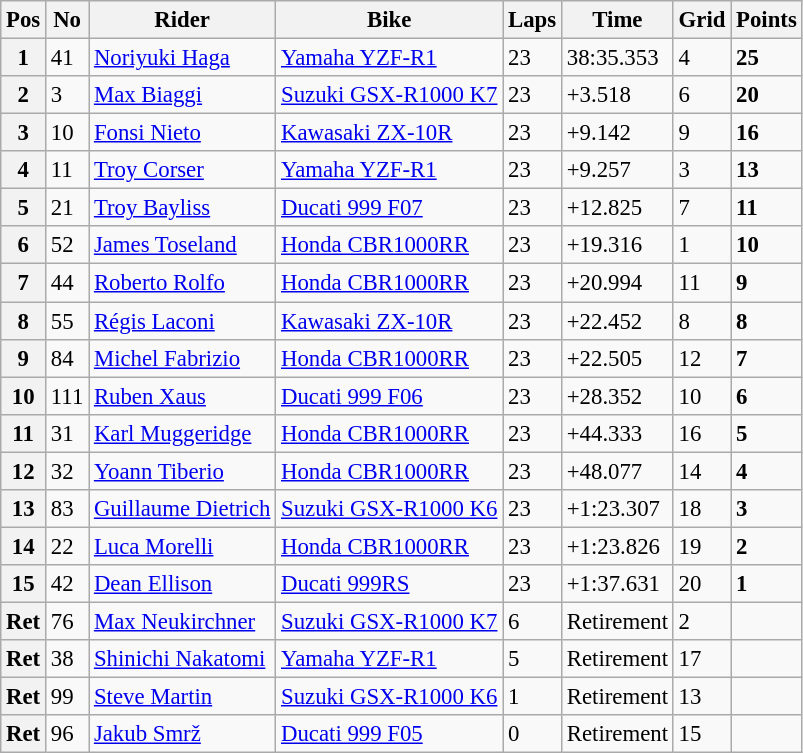<table class="wikitable" style="font-size: 95%;">
<tr>
<th>Pos</th>
<th>No</th>
<th>Rider</th>
<th>Bike</th>
<th>Laps</th>
<th>Time</th>
<th>Grid</th>
<th>Points</th>
</tr>
<tr>
<th>1</th>
<td>41</td>
<td> <a href='#'>Noriyuki Haga</a></td>
<td><a href='#'>Yamaha YZF-R1</a></td>
<td>23</td>
<td>38:35.353</td>
<td>4</td>
<td><strong>25</strong></td>
</tr>
<tr>
<th>2</th>
<td>3</td>
<td> <a href='#'>Max Biaggi</a></td>
<td><a href='#'>Suzuki GSX-R1000 K7</a></td>
<td>23</td>
<td>+3.518</td>
<td>6</td>
<td><strong>20</strong></td>
</tr>
<tr>
<th>3</th>
<td>10</td>
<td> <a href='#'>Fonsi Nieto</a></td>
<td><a href='#'>Kawasaki ZX-10R</a></td>
<td>23</td>
<td>+9.142</td>
<td>9</td>
<td><strong>16</strong></td>
</tr>
<tr>
<th>4</th>
<td>11</td>
<td> <a href='#'>Troy Corser</a></td>
<td><a href='#'>Yamaha YZF-R1</a></td>
<td>23</td>
<td>+9.257</td>
<td>3</td>
<td><strong>13</strong></td>
</tr>
<tr>
<th>5</th>
<td>21</td>
<td> <a href='#'>Troy Bayliss</a></td>
<td><a href='#'>Ducati 999 F07</a></td>
<td>23</td>
<td>+12.825</td>
<td>7</td>
<td><strong>11</strong></td>
</tr>
<tr>
<th>6</th>
<td>52</td>
<td> <a href='#'>James Toseland</a></td>
<td><a href='#'>Honda CBR1000RR</a></td>
<td>23</td>
<td>+19.316</td>
<td>1</td>
<td><strong>10</strong></td>
</tr>
<tr>
<th>7</th>
<td>44</td>
<td> <a href='#'>Roberto Rolfo</a></td>
<td><a href='#'>Honda CBR1000RR</a></td>
<td>23</td>
<td>+20.994</td>
<td>11</td>
<td><strong>9</strong></td>
</tr>
<tr>
<th>8</th>
<td>55</td>
<td> <a href='#'>Régis Laconi</a></td>
<td><a href='#'>Kawasaki ZX-10R</a></td>
<td>23</td>
<td>+22.452</td>
<td>8</td>
<td><strong>8</strong></td>
</tr>
<tr>
<th>9</th>
<td>84</td>
<td> <a href='#'>Michel Fabrizio</a></td>
<td><a href='#'>Honda CBR1000RR</a></td>
<td>23</td>
<td>+22.505</td>
<td>12</td>
<td><strong>7</strong></td>
</tr>
<tr>
<th>10</th>
<td>111</td>
<td> <a href='#'>Ruben Xaus</a></td>
<td><a href='#'>Ducati 999 F06</a></td>
<td>23</td>
<td>+28.352</td>
<td>10</td>
<td><strong>6</strong></td>
</tr>
<tr>
<th>11</th>
<td>31</td>
<td> <a href='#'>Karl Muggeridge</a></td>
<td><a href='#'>Honda CBR1000RR</a></td>
<td>23</td>
<td>+44.333</td>
<td>16</td>
<td><strong>5</strong></td>
</tr>
<tr>
<th>12</th>
<td>32</td>
<td> <a href='#'>Yoann Tiberio</a></td>
<td><a href='#'>Honda CBR1000RR</a></td>
<td>23</td>
<td>+48.077</td>
<td>14</td>
<td><strong>4</strong></td>
</tr>
<tr>
<th>13</th>
<td>83</td>
<td> <a href='#'>Guillaume Dietrich</a></td>
<td><a href='#'>Suzuki GSX-R1000 K6</a></td>
<td>23</td>
<td>+1:23.307</td>
<td>18</td>
<td><strong>3</strong></td>
</tr>
<tr>
<th>14</th>
<td>22</td>
<td> <a href='#'>Luca Morelli</a></td>
<td><a href='#'>Honda CBR1000RR</a></td>
<td>23</td>
<td>+1:23.826</td>
<td>19</td>
<td><strong>2</strong></td>
</tr>
<tr>
<th>15</th>
<td>42</td>
<td> <a href='#'>Dean Ellison</a></td>
<td><a href='#'>Ducati 999RS</a></td>
<td>23</td>
<td>+1:37.631</td>
<td>20</td>
<td><strong>1</strong></td>
</tr>
<tr>
<th>Ret</th>
<td>76</td>
<td> <a href='#'>Max Neukirchner</a></td>
<td><a href='#'>Suzuki GSX-R1000 K7</a></td>
<td>6</td>
<td>Retirement</td>
<td>2</td>
<td></td>
</tr>
<tr>
<th>Ret</th>
<td>38</td>
<td> <a href='#'>Shinichi Nakatomi</a></td>
<td><a href='#'>Yamaha YZF-R1</a></td>
<td>5</td>
<td>Retirement</td>
<td>17</td>
<td></td>
</tr>
<tr>
<th>Ret</th>
<td>99</td>
<td> <a href='#'>Steve Martin</a></td>
<td><a href='#'>Suzuki GSX-R1000 K6</a></td>
<td>1</td>
<td>Retirement</td>
<td>13</td>
<td></td>
</tr>
<tr>
<th>Ret</th>
<td>96</td>
<td> <a href='#'>Jakub Smrž</a></td>
<td><a href='#'>Ducati 999 F05</a></td>
<td>0</td>
<td>Retirement</td>
<td>15</td>
<td></td>
</tr>
</table>
